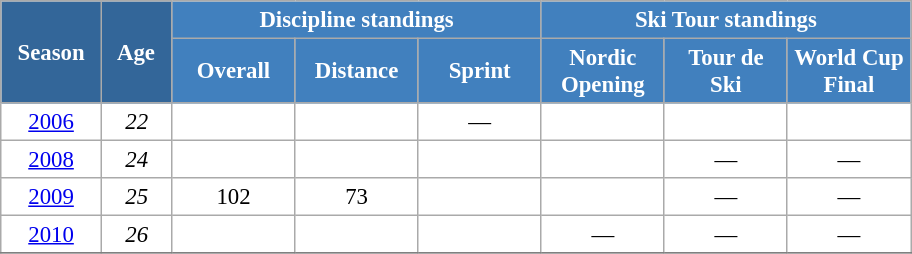<table class="wikitable" style="font-size:95%; text-align:center; border:grey solid 1px; border-collapse:collapse; background:#ffffff;">
<tr>
<th style="background-color:#369; color:white; width:60px;" rowspan="2"> Season </th>
<th style="background-color:#369; color:white; width:40px;" rowspan="2"> Age </th>
<th style="background-color:#4180be; color:white;" colspan="3">Discipline standings</th>
<th style="background-color:#4180be; color:white;" colspan="4">Ski Tour standings</th>
</tr>
<tr>
<th style="background-color:#4180be; color:white; width:75px;">Overall</th>
<th style="background-color:#4180be; color:white; width:75px;">Distance</th>
<th style="background-color:#4180be; color:white; width:75px;">Sprint</th>
<th style="background-color:#4180be; color:white; width:75px;">Nordic<br>Opening</th>
<th style="background-color:#4180be; color:white; width:75px;">Tour de<br>Ski</th>
<th style="background-color:#4180be; color:white; width:75px;">World Cup<br>Final</th>
</tr>
<tr>
<td><a href='#'>2006</a></td>
<td><em>22</em></td>
<td></td>
<td></td>
<td>—</td>
<td></td>
<td></td>
<td></td>
</tr>
<tr>
<td><a href='#'>2008</a></td>
<td><em>24</em></td>
<td></td>
<td></td>
<td></td>
<td></td>
<td>—</td>
<td>—</td>
</tr>
<tr>
<td><a href='#'>2009</a></td>
<td><em>25</em></td>
<td>102</td>
<td>73</td>
<td></td>
<td></td>
<td>—</td>
<td>—</td>
</tr>
<tr>
<td><a href='#'>2010</a></td>
<td><em>26</em></td>
<td></td>
<td></td>
<td></td>
<td>—</td>
<td>—</td>
<td>—</td>
</tr>
<tr>
</tr>
</table>
